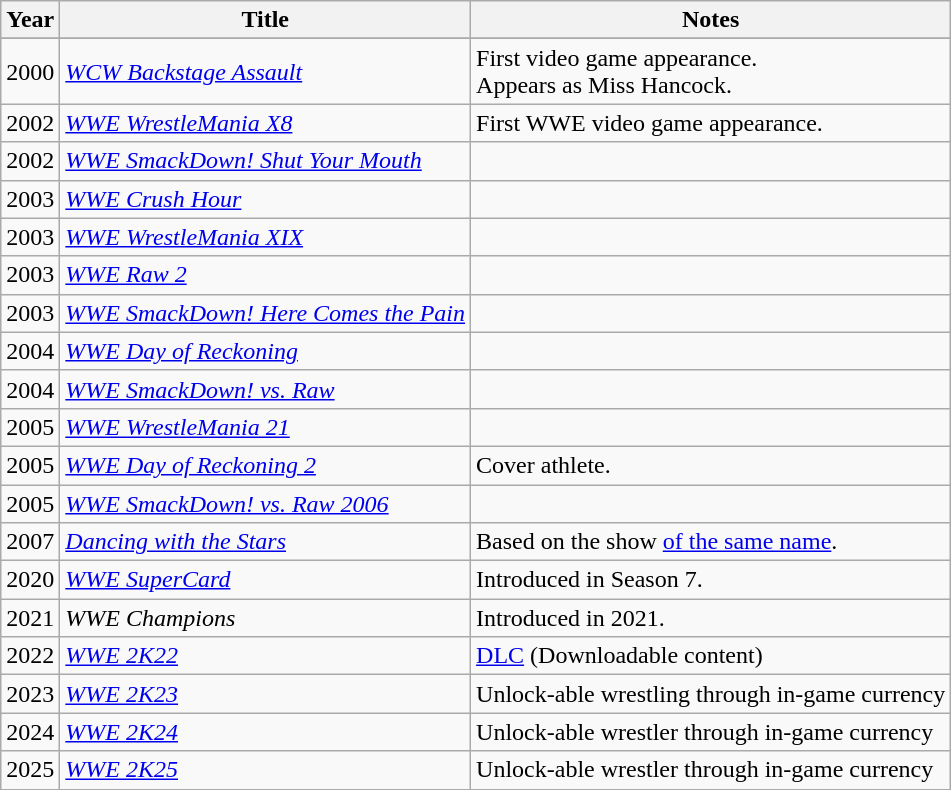<table class="wikitable sortable">
<tr>
<th>Year</th>
<th>Title</th>
<th>Notes</th>
</tr>
<tr>
</tr>
<tr>
<td>2000</td>
<td><em><a href='#'>WCW Backstage Assault</a></em></td>
<td>First video game appearance. <br>Appears as Miss Hancock.</td>
</tr>
<tr>
<td>2002</td>
<td><em><a href='#'>WWE WrestleMania X8</a></em></td>
<td>First WWE video game appearance.</td>
</tr>
<tr>
<td>2002</td>
<td><em><a href='#'>WWE SmackDown! Shut Your Mouth</a></em></td>
<td></td>
</tr>
<tr>
<td>2003</td>
<td><em><a href='#'>WWE Crush Hour</a></em></td>
<td></td>
</tr>
<tr>
<td>2003</td>
<td><em><a href='#'>WWE WrestleMania XIX</a></em></td>
<td></td>
</tr>
<tr>
<td>2003</td>
<td><em><a href='#'>WWE Raw 2</a></em></td>
<td></td>
</tr>
<tr>
<td>2003</td>
<td><em><a href='#'>WWE SmackDown! Here Comes the Pain</a></em></td>
<td></td>
</tr>
<tr>
<td>2004</td>
<td><em><a href='#'>WWE Day of Reckoning</a></em></td>
<td></td>
</tr>
<tr>
<td>2004</td>
<td><em><a href='#'>WWE SmackDown! vs. Raw</a></em></td>
<td></td>
</tr>
<tr>
<td>2005</td>
<td><em><a href='#'>WWE WrestleMania 21</a></em></td>
<td></td>
</tr>
<tr>
<td>2005</td>
<td><em><a href='#'>WWE Day of Reckoning 2</a></em></td>
<td>Cover athlete.</td>
</tr>
<tr>
<td>2005</td>
<td><em><a href='#'>WWE SmackDown! vs. Raw 2006</a></em></td>
<td></td>
</tr>
<tr>
<td>2007</td>
<td><em><a href='#'>Dancing with the Stars</a></em></td>
<td>Based on the show <a href='#'>of the same name</a>.</td>
</tr>
<tr>
<td>2020</td>
<td><em><a href='#'>WWE SuperCard</a></em></td>
<td>Introduced in Season 7.</td>
</tr>
<tr>
<td>2021</td>
<td><em>WWE Champions</em></td>
<td>Introduced in 2021.</td>
</tr>
<tr>
<td>2022</td>
<td><em><a href='#'>WWE 2K22</a></em></td>
<td><a href='#'>DLC</a> (Downloadable content)</td>
</tr>
<tr>
<td>2023</td>
<td><em><a href='#'>WWE 2K23</a></em></td>
<td>Unlock-able wrestling through in-game currency</td>
</tr>
<tr>
<td>2024</td>
<td><em><a href='#'>WWE 2K24</a></em></td>
<td>Unlock-able wrestler through in-game currency</td>
</tr>
<tr>
<td>2025</td>
<td><em><a href='#'>WWE 2K25</a></em></td>
<td>Unlock-able wrestler through in-game currency</td>
</tr>
</table>
